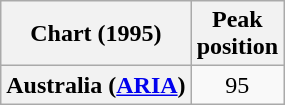<table class="wikitable plainrowheaders" style="text-align:center">
<tr>
<th>Chart (1995)</th>
<th>Peak<br>position</th>
</tr>
<tr>
<th scope="row">Australia (<a href='#'>ARIA</a>)</th>
<td>95</td>
</tr>
</table>
